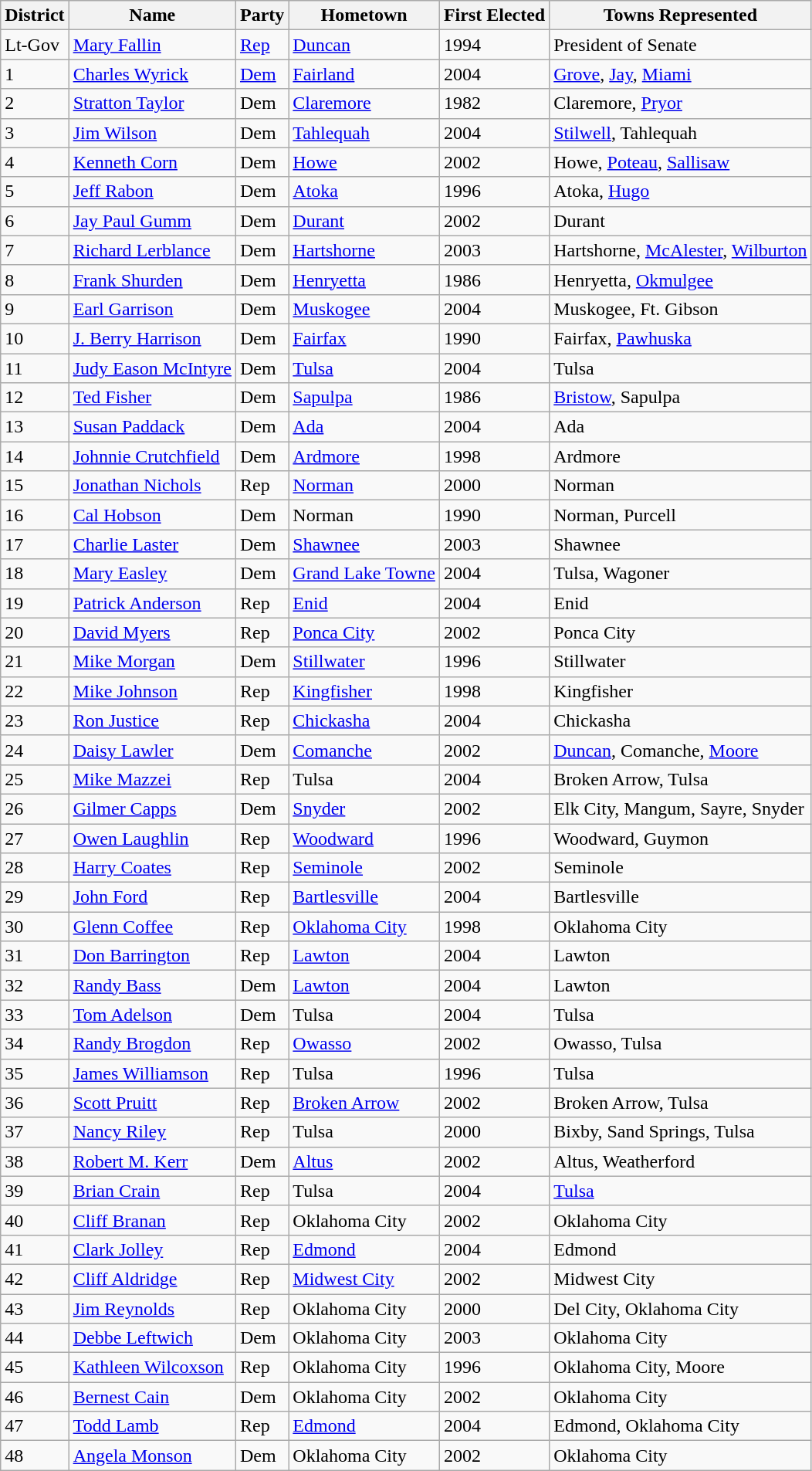<table class="wikitable sortable">
<tr>
<th>District</th>
<th>Name</th>
<th>Party</th>
<th>Hometown</th>
<th>First Elected</th>
<th>Towns Represented</th>
</tr>
<tr>
<td>Lt-Gov</td>
<td><a href='#'>Mary Fallin</a></td>
<td><a href='#'>Rep</a></td>
<td><a href='#'>Duncan</a></td>
<td>1994</td>
<td>President of Senate</td>
</tr>
<tr>
<td>1</td>
<td><a href='#'>Charles Wyrick</a></td>
<td><a href='#'>Dem</a></td>
<td><a href='#'>Fairland</a></td>
<td>2004</td>
<td><a href='#'>Grove</a>, <a href='#'>Jay</a>, <a href='#'>Miami</a></td>
</tr>
<tr>
<td>2</td>
<td><a href='#'>Stratton Taylor</a></td>
<td>Dem</td>
<td><a href='#'>Claremore</a></td>
<td>1982</td>
<td>Claremore, <a href='#'>Pryor</a></td>
</tr>
<tr>
<td>3</td>
<td><a href='#'>Jim Wilson</a></td>
<td>Dem</td>
<td><a href='#'>Tahlequah</a></td>
<td>2004</td>
<td><a href='#'>Stilwell</a>, Tahlequah</td>
</tr>
<tr>
<td>4</td>
<td><a href='#'>Kenneth Corn</a></td>
<td>Dem</td>
<td><a href='#'>Howe</a></td>
<td>2002</td>
<td>Howe, <a href='#'>Poteau</a>, <a href='#'>Sallisaw</a></td>
</tr>
<tr>
<td>5</td>
<td><a href='#'>Jeff Rabon</a></td>
<td>Dem</td>
<td><a href='#'>Atoka</a></td>
<td>1996</td>
<td>Atoka, <a href='#'>Hugo</a></td>
</tr>
<tr>
<td>6</td>
<td><a href='#'>Jay Paul Gumm</a></td>
<td>Dem</td>
<td><a href='#'>Durant</a></td>
<td>2002</td>
<td>Durant</td>
</tr>
<tr>
<td>7</td>
<td><a href='#'>Richard Lerblance</a></td>
<td>Dem</td>
<td><a href='#'>Hartshorne</a></td>
<td>2003</td>
<td>Hartshorne, <a href='#'>McAlester</a>, <a href='#'>Wilburton</a></td>
</tr>
<tr>
<td>8</td>
<td><a href='#'>Frank Shurden</a></td>
<td>Dem</td>
<td><a href='#'>Henryetta</a></td>
<td>1986</td>
<td>Henryetta, <a href='#'>Okmulgee</a></td>
</tr>
<tr>
<td>9</td>
<td><a href='#'>Earl Garrison</a></td>
<td>Dem</td>
<td><a href='#'>Muskogee</a></td>
<td>2004</td>
<td>Muskogee, Ft. Gibson</td>
</tr>
<tr>
<td>10</td>
<td><a href='#'>J. Berry Harrison</a></td>
<td>Dem</td>
<td><a href='#'>Fairfax</a></td>
<td>1990</td>
<td>Fairfax, <a href='#'>Pawhuska</a></td>
</tr>
<tr>
<td>11</td>
<td><a href='#'>Judy Eason McIntyre</a></td>
<td>Dem</td>
<td><a href='#'>Tulsa</a></td>
<td>2004</td>
<td>Tulsa</td>
</tr>
<tr>
<td>12</td>
<td><a href='#'>Ted Fisher</a></td>
<td>Dem</td>
<td><a href='#'>Sapulpa</a></td>
<td>1986</td>
<td><a href='#'>Bristow</a>, Sapulpa</td>
</tr>
<tr>
<td>13</td>
<td><a href='#'>Susan Paddack</a></td>
<td>Dem</td>
<td><a href='#'>Ada</a></td>
<td>2004</td>
<td>Ada</td>
</tr>
<tr>
<td>14</td>
<td><a href='#'>Johnnie Crutchfield</a></td>
<td>Dem</td>
<td><a href='#'>Ardmore</a></td>
<td>1998</td>
<td>Ardmore</td>
</tr>
<tr>
<td>15</td>
<td><a href='#'>Jonathan Nichols</a></td>
<td>Rep</td>
<td><a href='#'>Norman</a></td>
<td>2000</td>
<td>Norman</td>
</tr>
<tr>
<td>16</td>
<td><a href='#'>Cal Hobson</a></td>
<td>Dem</td>
<td>Norman</td>
<td>1990</td>
<td>Norman, Purcell</td>
</tr>
<tr>
<td>17</td>
<td><a href='#'>Charlie Laster</a></td>
<td>Dem</td>
<td><a href='#'>Shawnee</a></td>
<td>2003</td>
<td>Shawnee</td>
</tr>
<tr>
<td>18</td>
<td><a href='#'>Mary Easley</a></td>
<td>Dem</td>
<td><a href='#'>Grand Lake Towne</a></td>
<td>2004</td>
<td>Tulsa, Wagoner</td>
</tr>
<tr>
<td>19</td>
<td><a href='#'>Patrick Anderson</a></td>
<td>Rep</td>
<td><a href='#'>Enid</a></td>
<td>2004</td>
<td>Enid</td>
</tr>
<tr>
<td>20</td>
<td><a href='#'>David Myers</a></td>
<td>Rep</td>
<td><a href='#'>Ponca City</a></td>
<td>2002</td>
<td>Ponca City</td>
</tr>
<tr>
<td>21</td>
<td><a href='#'>Mike Morgan</a></td>
<td>Dem</td>
<td><a href='#'>Stillwater</a></td>
<td>1996</td>
<td>Stillwater</td>
</tr>
<tr>
<td>22</td>
<td><a href='#'>Mike Johnson</a></td>
<td>Rep</td>
<td><a href='#'>Kingfisher</a></td>
<td>1998</td>
<td>Kingfisher</td>
</tr>
<tr>
<td>23</td>
<td><a href='#'>Ron Justice</a></td>
<td>Rep</td>
<td><a href='#'>Chickasha</a></td>
<td>2004</td>
<td>Chickasha</td>
</tr>
<tr>
<td>24</td>
<td><a href='#'>Daisy Lawler</a></td>
<td>Dem</td>
<td><a href='#'>Comanche</a></td>
<td>2002</td>
<td><a href='#'>Duncan</a>, Comanche, <a href='#'>Moore</a></td>
</tr>
<tr>
<td>25</td>
<td><a href='#'>Mike Mazzei</a></td>
<td>Rep</td>
<td>Tulsa</td>
<td>2004</td>
<td>Broken Arrow, Tulsa</td>
</tr>
<tr>
<td>26</td>
<td><a href='#'>Gilmer Capps</a></td>
<td>Dem</td>
<td><a href='#'>Snyder</a></td>
<td>2002</td>
<td>Elk City, Mangum, Sayre, Snyder</td>
</tr>
<tr>
<td>27</td>
<td><a href='#'>Owen Laughlin</a></td>
<td>Rep</td>
<td><a href='#'>Woodward</a></td>
<td>1996</td>
<td>Woodward, Guymon</td>
</tr>
<tr>
<td>28</td>
<td><a href='#'>Harry Coates</a></td>
<td>Rep</td>
<td><a href='#'>Seminole</a></td>
<td>2002</td>
<td>Seminole</td>
</tr>
<tr>
<td>29</td>
<td><a href='#'>John Ford</a></td>
<td>Rep</td>
<td><a href='#'>Bartlesville</a></td>
<td>2004</td>
<td>Bartlesville</td>
</tr>
<tr>
<td>30</td>
<td><a href='#'>Glenn Coffee</a></td>
<td>Rep</td>
<td><a href='#'>Oklahoma City</a></td>
<td>1998</td>
<td>Oklahoma City</td>
</tr>
<tr>
<td>31</td>
<td><a href='#'>Don Barrington</a></td>
<td>Rep</td>
<td><a href='#'>Lawton</a></td>
<td>2004</td>
<td>Lawton</td>
</tr>
<tr>
<td>32</td>
<td><a href='#'>Randy Bass</a></td>
<td>Dem</td>
<td><a href='#'>Lawton</a></td>
<td>2004</td>
<td>Lawton</td>
</tr>
<tr>
<td>33</td>
<td><a href='#'>Tom Adelson</a></td>
<td>Dem</td>
<td>Tulsa</td>
<td>2004</td>
<td>Tulsa</td>
</tr>
<tr>
<td>34</td>
<td><a href='#'>Randy Brogdon</a></td>
<td>Rep</td>
<td><a href='#'>Owasso</a></td>
<td>2002</td>
<td>Owasso, Tulsa</td>
</tr>
<tr>
<td>35</td>
<td><a href='#'>James Williamson</a></td>
<td>Rep</td>
<td>Tulsa</td>
<td>1996</td>
<td>Tulsa</td>
</tr>
<tr>
<td>36</td>
<td><a href='#'>Scott Pruitt</a></td>
<td>Rep</td>
<td><a href='#'>Broken Arrow</a></td>
<td>2002</td>
<td>Broken Arrow, Tulsa</td>
</tr>
<tr>
<td>37</td>
<td><a href='#'>Nancy Riley</a></td>
<td>Rep</td>
<td>Tulsa</td>
<td>2000</td>
<td>Bixby, Sand Springs, Tulsa</td>
</tr>
<tr>
<td>38</td>
<td><a href='#'>Robert M. Kerr</a></td>
<td>Dem</td>
<td><a href='#'>Altus</a></td>
<td>2002</td>
<td>Altus, Weatherford</td>
</tr>
<tr>
<td>39</td>
<td><a href='#'>Brian Crain</a></td>
<td>Rep</td>
<td>Tulsa</td>
<td>2004</td>
<td><a href='#'>Tulsa</a></td>
</tr>
<tr>
<td>40</td>
<td><a href='#'>Cliff Branan</a></td>
<td>Rep</td>
<td>Oklahoma City</td>
<td>2002</td>
<td>Oklahoma City</td>
</tr>
<tr>
<td>41</td>
<td><a href='#'>Clark Jolley</a></td>
<td>Rep</td>
<td><a href='#'>Edmond</a></td>
<td>2004</td>
<td>Edmond</td>
</tr>
<tr>
<td>42</td>
<td><a href='#'>Cliff Aldridge</a></td>
<td>Rep</td>
<td><a href='#'>Midwest City</a></td>
<td>2002</td>
<td>Midwest City</td>
</tr>
<tr>
<td>43</td>
<td><a href='#'>Jim Reynolds</a></td>
<td>Rep</td>
<td>Oklahoma City</td>
<td>2000</td>
<td>Del City, Oklahoma City</td>
</tr>
<tr>
<td>44</td>
<td><a href='#'>Debbe Leftwich</a></td>
<td>Dem</td>
<td>Oklahoma City</td>
<td>2003</td>
<td>Oklahoma City</td>
</tr>
<tr>
<td>45</td>
<td><a href='#'>Kathleen Wilcoxson</a></td>
<td>Rep</td>
<td>Oklahoma City</td>
<td>1996</td>
<td>Oklahoma City, Moore</td>
</tr>
<tr>
<td>46</td>
<td><a href='#'>Bernest Cain</a></td>
<td>Dem</td>
<td>Oklahoma City</td>
<td>2002</td>
<td>Oklahoma City</td>
</tr>
<tr>
<td>47</td>
<td><a href='#'>Todd Lamb</a></td>
<td>Rep</td>
<td><a href='#'>Edmond</a></td>
<td>2004</td>
<td>Edmond, Oklahoma City</td>
</tr>
<tr>
<td>48</td>
<td><a href='#'>Angela Monson</a></td>
<td>Dem</td>
<td>Oklahoma City</td>
<td>2002</td>
<td>Oklahoma City</td>
</tr>
</table>
